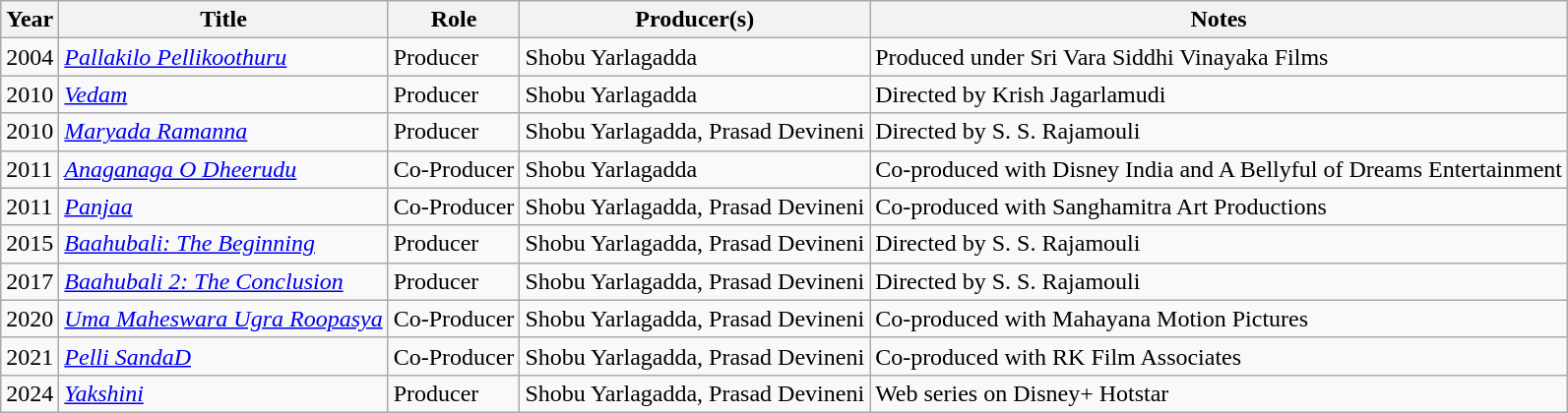<table class="wikitable sortable">
<tr>
<th>Year</th>
<th>Title</th>
<th>Role</th>
<th>Producer(s)</th>
<th>Notes</th>
</tr>
<tr>
<td>2004</td>
<td><a href='#'><em>Pallakilo Pellikoothuru</em></a></td>
<td>Producer</td>
<td>Shobu Yarlagadda</td>
<td>Produced under Sri Vara Siddhi Vinayaka Films</td>
</tr>
<tr>
<td>2010</td>
<td><a href='#'><em>Vedam</em></a></td>
<td>Producer</td>
<td>Shobu Yarlagadda</td>
<td>Directed by Krish Jagarlamudi</td>
</tr>
<tr>
<td>2010</td>
<td><a href='#'><em>Maryada Ramanna</em></a></td>
<td>Producer</td>
<td>Shobu Yarlagadda, Prasad Devineni</td>
<td>Directed by S. S. Rajamouli</td>
</tr>
<tr>
<td>2011</td>
<td><a href='#'><em>Anaganaga O Dheerudu</em></a></td>
<td>Co-Producer</td>
<td>Shobu Yarlagadda</td>
<td>Co-produced with Disney India and A Bellyful of Dreams Entertainment</td>
</tr>
<tr>
<td>2011</td>
<td><em><a href='#'>Panjaa</a></em></td>
<td>Co-Producer</td>
<td>Shobu Yarlagadda, Prasad Devineni</td>
<td>Co-produced with Sanghamitra Art Productions</td>
</tr>
<tr>
<td>2015</td>
<td><a href='#'><em>Baahubali: The Beginning</em></a></td>
<td>Producer</td>
<td>Shobu Yarlagadda, Prasad Devineni</td>
<td>Directed by S. S. Rajamouli</td>
</tr>
<tr>
<td>2017</td>
<td><a href='#'><em>Baahubali 2: The Conclusion</em></a></td>
<td>Producer</td>
<td>Shobu Yarlagadda, Prasad Devineni</td>
<td>Directed by S. S. Rajamouli</td>
</tr>
<tr>
<td>2020</td>
<td><a href='#'><em>Uma Maheswara Ugra Roopasya</em></a></td>
<td>Co-Producer</td>
<td>Shobu Yarlagadda, Prasad Devineni</td>
<td>Co-produced with Mahayana Motion Pictures</td>
</tr>
<tr>
<td>2021</td>
<td><a href='#'><em>Pelli SandaD</em></a></td>
<td>Co-Producer</td>
<td>Shobu Yarlagadda, Prasad Devineni</td>
<td>Co-produced with RK Film Associates</td>
</tr>
<tr>
<td>2024</td>
<td><a href='#'><em>Yakshini</em></a></td>
<td>Producer</td>
<td>Shobu Yarlagadda, Prasad Devineni</td>
<td>Web series on Disney+ Hotstar</td>
</tr>
</table>
